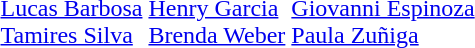<table>
<tr>
<th scope=row style="text-align:left"></th>
<td></td>
<td></td>
<td></td>
</tr>
<tr>
<th scope=row style="text-align:left"></th>
<td></td>
<td></td>
<td></td>
</tr>
<tr>
<th scope=row style="text-align:left"></th>
<td><br><a href='#'>Lucas Barbosa</a><br><a href='#'>Tamires Silva</a></td>
<td><br><a href='#'>Henry Garcia</a><br><a href='#'>Brenda Weber</a></td>
<td><br><a href='#'>Giovanni Espinoza</a><br><a href='#'>Paula Zuñiga</a></td>
</tr>
<tr>
<th scope=row style="text-align:left"></th>
<td></td>
<td></td>
<td></td>
</tr>
<tr>
<th scope=row style="text-align:left"></th>
<td></td>
<td></td>
<td></td>
</tr>
<tr>
<th scope=row style="text-align:left"></th>
<td></td>
<td></td>
<td></td>
</tr>
</table>
